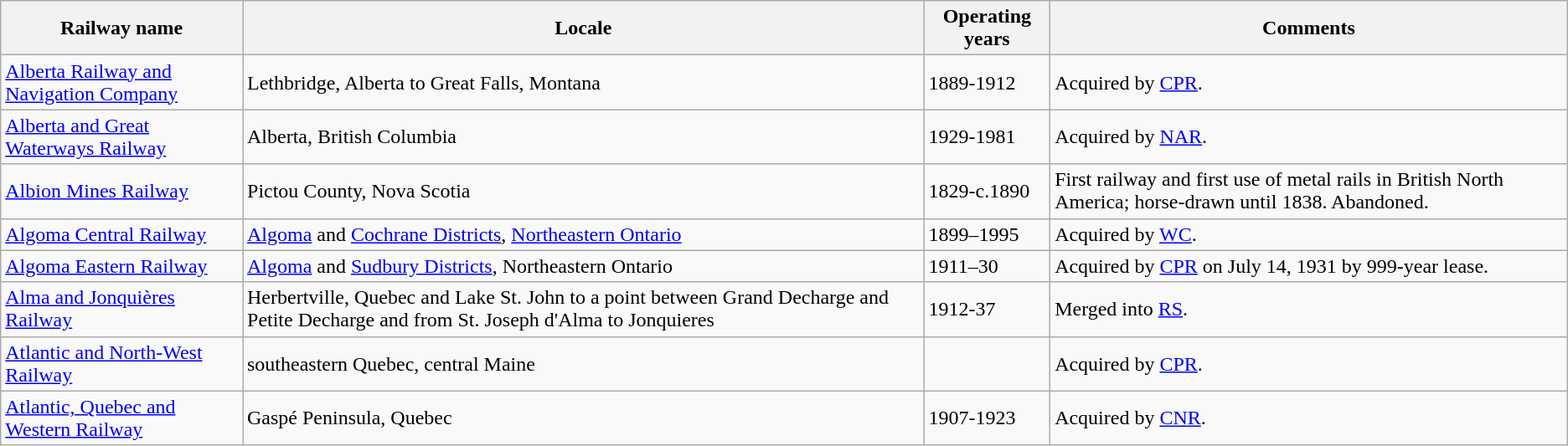<table class="wikitable">
<tr>
<th>Railway name</th>
<th>Locale</th>
<th>Operating years</th>
<th>Comments</th>
</tr>
<tr>
<td><a href='#'>Alberta Railway and Navigation Company</a></td>
<td>Lethbridge, Alberta to Great Falls, Montana</td>
<td>1889-1912</td>
<td>Acquired by <a href='#'>CPR</a>.</td>
</tr>
<tr>
<td><a href='#'>Alberta and Great Waterways Railway</a></td>
<td>Alberta, British Columbia</td>
<td>1929-1981</td>
<td>Acquired by <a href='#'>NAR</a>.</td>
</tr>
<tr>
<td><a href='#'>Albion Mines Railway</a></td>
<td>Pictou County, Nova Scotia</td>
<td>1829-c.1890</td>
<td>First railway and first use of metal rails in British North America; horse-drawn until 1838. Abandoned.</td>
</tr>
<tr>
<td><a href='#'>Algoma Central Railway</a></td>
<td><a href='#'>Algoma</a> and <a href='#'>Cochrane Districts</a>, <a href='#'>Northeastern Ontario</a></td>
<td>1899–1995</td>
<td>Acquired by <a href='#'>WC</a>.</td>
</tr>
<tr>
<td><a href='#'>Algoma Eastern Railway</a></td>
<td><a href='#'>Algoma</a> and <a href='#'>Sudbury Districts</a>, Northeastern Ontario</td>
<td>1911–30</td>
<td>Acquired by <a href='#'>CPR</a> on July 14, 1931 by 999-year lease.</td>
</tr>
<tr>
<td><a href='#'>Alma and Jonquières Railway</a></td>
<td>Herbertville, Quebec and Lake St. John to a point between Grand Decharge and Petite Decharge and from St. Joseph d'Alma to Jonquieres</td>
<td>1912-37</td>
<td>Merged into <a href='#'>RS</a>.</td>
</tr>
<tr>
<td><a href='#'>Atlantic and North-West Railway</a></td>
<td>southeastern Quebec, central Maine</td>
<td></td>
<td>Acquired by <a href='#'>CPR</a>.</td>
</tr>
<tr>
<td><a href='#'>Atlantic, Quebec and Western Railway</a></td>
<td>Gaspé Peninsula, Quebec</td>
<td>1907-1923</td>
<td>Acquired by <a href='#'>CNR</a>.</td>
</tr>
</table>
